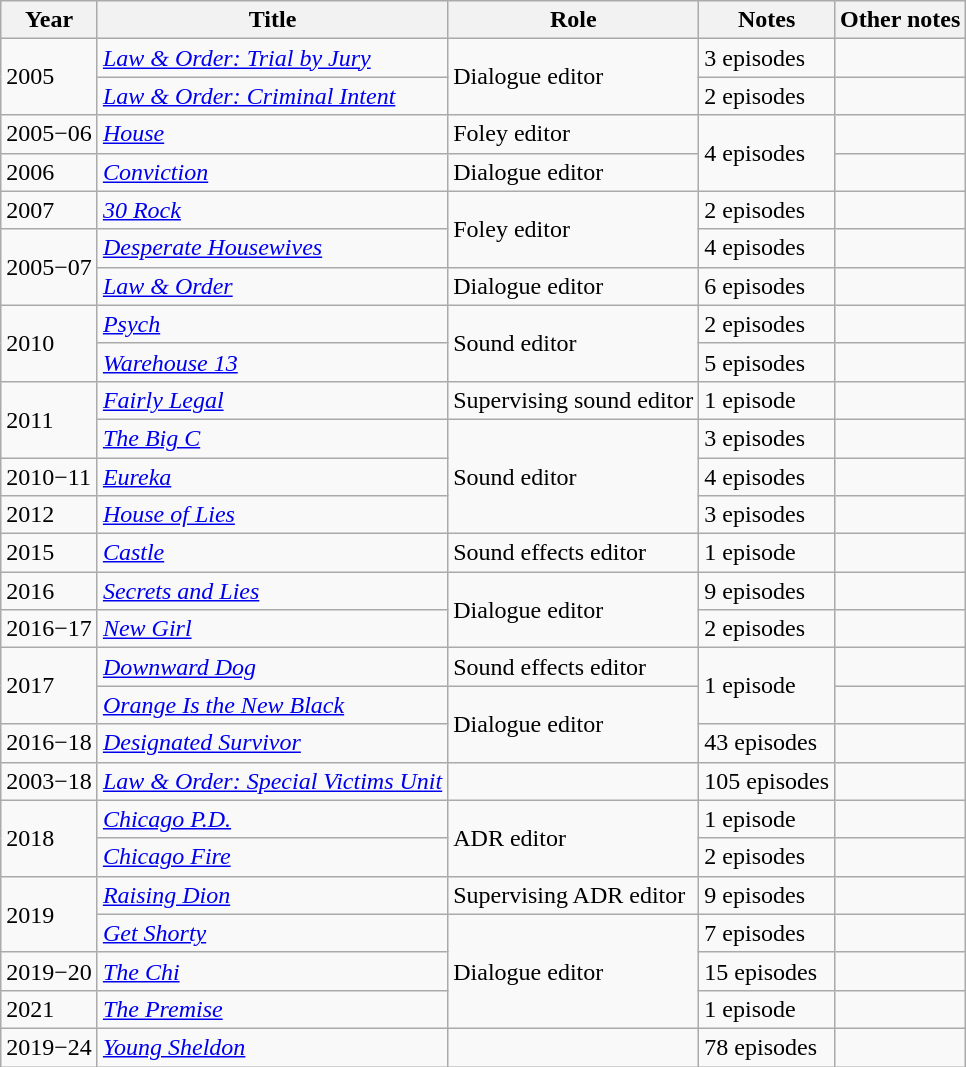<table class="wikitable">
<tr>
<th>Year</th>
<th>Title</th>
<th>Role</th>
<th>Notes</th>
<th>Other notes</th>
</tr>
<tr>
<td rowspan=2>2005</td>
<td><em><a href='#'>Law & Order: Trial by Jury</a></em></td>
<td rowspan=2>Dialogue editor</td>
<td>3 episodes</td>
<td></td>
</tr>
<tr>
<td><em><a href='#'>Law & Order: Criminal Intent</a></em></td>
<td>2 episodes</td>
<td></td>
</tr>
<tr>
<td>2005−06</td>
<td><em><a href='#'>House</a></em></td>
<td>Foley editor</td>
<td rowspan=2>4 episodes</td>
<td></td>
</tr>
<tr>
<td>2006</td>
<td><em><a href='#'>Conviction</a></em></td>
<td>Dialogue editor</td>
<td></td>
</tr>
<tr>
<td>2007</td>
<td><em><a href='#'>30 Rock</a></em></td>
<td rowspan=2>Foley editor</td>
<td>2 episodes</td>
<td><small></small></td>
</tr>
<tr>
<td rowspan=2>2005−07</td>
<td><em><a href='#'>Desperate Housewives</a></em></td>
<td>4 episodes</td>
<td></td>
</tr>
<tr>
<td><em><a href='#'>Law & Order</a></em></td>
<td>Dialogue editor</td>
<td>6 episodes</td>
<td></td>
</tr>
<tr>
<td rowspan=2>2010</td>
<td><em><a href='#'>Psych</a></em></td>
<td rowspan=2>Sound editor</td>
<td>2 episodes</td>
<td></td>
</tr>
<tr>
<td><em><a href='#'>Warehouse 13</a></em></td>
<td>5 episodes</td>
<td></td>
</tr>
<tr>
<td rowspan=2>2011</td>
<td><em><a href='#'>Fairly Legal</a></em></td>
<td>Supervising sound editor</td>
<td>1 episode</td>
<td></td>
</tr>
<tr>
<td><em><a href='#'>The Big C</a></em></td>
<td rowspan=3>Sound editor</td>
<td>3 episodes</td>
<td><small></small></td>
</tr>
<tr>
<td>2010−11</td>
<td><em><a href='#'>Eureka</a></em></td>
<td>4 episodes</td>
<td></td>
</tr>
<tr>
<td>2012</td>
<td><em><a href='#'>House of Lies</a></em></td>
<td>3 episodes</td>
<td></td>
</tr>
<tr>
<td>2015</td>
<td><em><a href='#'>Castle</a></em></td>
<td>Sound effects editor</td>
<td>1 episode</td>
<td></td>
</tr>
<tr>
<td>2016</td>
<td><em><a href='#'>Secrets and Lies</a></em></td>
<td rowspan=2>Dialogue editor</td>
<td>9 episodes</td>
<td></td>
</tr>
<tr>
<td>2016−17</td>
<td><em><a href='#'>New Girl</a></em></td>
<td>2 episodes</td>
<td><small></small></td>
</tr>
<tr>
<td rowspan=2>2017</td>
<td><em><a href='#'>Downward Dog</a></em></td>
<td>Sound effects editor</td>
<td rowspan=2>1 episode</td>
<td></td>
</tr>
<tr>
<td><em><a href='#'>Orange Is the New Black</a></em></td>
<td rowspan=2>Dialogue editor</td>
<td></td>
</tr>
<tr>
<td>2016−18</td>
<td><em><a href='#'>Designated Survivor</a></em></td>
<td>43 episodes</td>
<td></td>
</tr>
<tr>
<td>2003−18</td>
<td><em><a href='#'>Law & Order: Special Victims Unit</a></em></td>
<td></td>
<td>105 episodes</td>
<td></td>
</tr>
<tr>
<td rowspan=2>2018</td>
<td><em><a href='#'>Chicago P.D.</a></em></td>
<td rowspan=2>ADR editor</td>
<td>1 episode</td>
<td></td>
</tr>
<tr>
<td><em><a href='#'>Chicago Fire</a></em></td>
<td>2 episodes</td>
<td></td>
</tr>
<tr>
<td rowspan=2>2019</td>
<td><em><a href='#'>Raising Dion</a></em></td>
<td>Supervising ADR editor</td>
<td>9 episodes</td>
<td></td>
</tr>
<tr>
<td><em><a href='#'>Get Shorty</a></em></td>
<td rowspan=3>Dialogue editor</td>
<td>7 episodes</td>
<td></td>
</tr>
<tr>
<td>2019−20</td>
<td><em><a href='#'>The Chi</a></em></td>
<td>15 episodes</td>
<td></td>
</tr>
<tr>
<td>2021</td>
<td><em><a href='#'>The Premise</a></em></td>
<td>1 episode</td>
<td></td>
</tr>
<tr>
<td>2019−24</td>
<td><em><a href='#'>Young Sheldon</a></em></td>
<td></td>
<td>78 episodes</td>
<td></td>
</tr>
</table>
